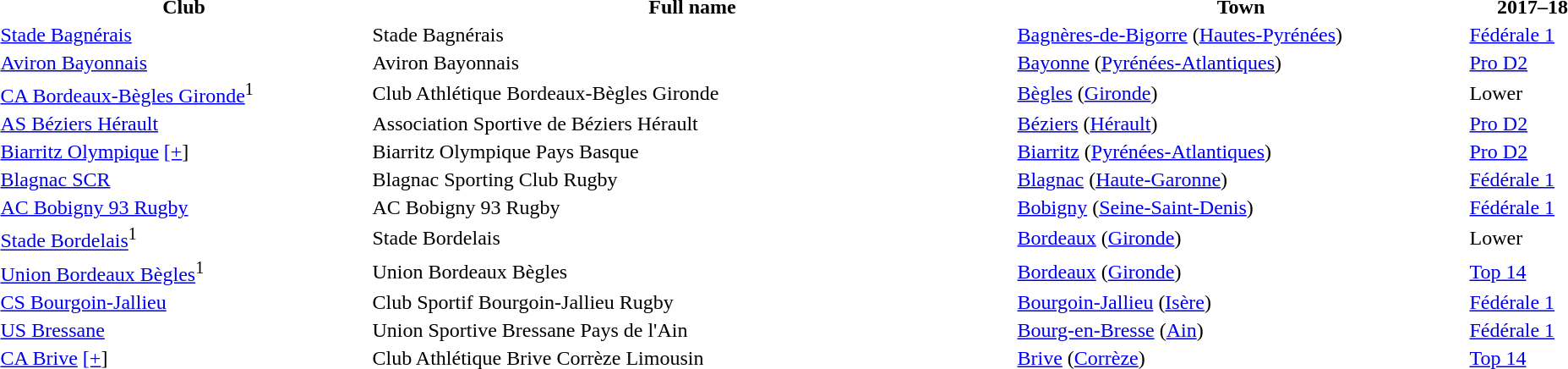<table style="width:100%;">
<tr>
<th style="width:23%;">Club</th>
<th style="width:40%;">Full name</th>
<th style="width:28%;">Town</th>
<th style="width:8%;">2017–18</th>
</tr>
<tr>
<td><a href='#'>Stade Bagnérais</a></td>
<td>Stade Bagnérais</td>
<td><a href='#'>Bagnères-de-Bigorre</a> (<a href='#'>Hautes-Pyrénées</a>)</td>
<td><a href='#'>Fédérale 1</a></td>
</tr>
<tr>
<td><a href='#'>Aviron Bayonnais</a></td>
<td>Aviron Bayonnais</td>
<td><a href='#'>Bayonne</a> (<a href='#'>Pyrénées-Atlantiques</a>)</td>
<td><a href='#'>Pro D2</a></td>
</tr>
<tr>
<td><a href='#'>CA Bordeaux-Bègles Gironde</a><sup>1</sup></td>
<td>Club Athlétique Bordeaux-Bègles Gironde</td>
<td><a href='#'>Bègles</a> (<a href='#'>Gironde</a>)</td>
<td>Lower</td>
</tr>
<tr>
<td><a href='#'>AS Béziers Hérault</a></td>
<td>Association Sportive de Béziers Hérault</td>
<td><a href='#'>Béziers</a> (<a href='#'>Hérault</a>)</td>
<td><a href='#'>Pro D2</a></td>
</tr>
<tr>
<td><a href='#'>Biarritz Olympique</a> <a href='#'>[+</a>]</td>
<td>Biarritz Olympique Pays Basque</td>
<td><a href='#'>Biarritz</a> (<a href='#'>Pyrénées-Atlantiques</a>)</td>
<td><a href='#'>Pro D2</a></td>
</tr>
<tr>
<td><a href='#'>Blagnac SCR</a></td>
<td>Blagnac Sporting Club Rugby</td>
<td><a href='#'>Blagnac</a> (<a href='#'>Haute-Garonne</a>)</td>
<td><a href='#'>Fédérale 1</a></td>
</tr>
<tr>
<td><a href='#'>AC Bobigny 93 Rugby</a></td>
<td>AC Bobigny 93 Rugby</td>
<td><a href='#'>Bobigny</a> (<a href='#'>Seine-Saint-Denis</a>)</td>
<td><a href='#'>Fédérale 1</a></td>
</tr>
<tr>
<td><a href='#'>Stade Bordelais</a><sup>1</sup></td>
<td>Stade Bordelais</td>
<td><a href='#'>Bordeaux</a> (<a href='#'>Gironde</a>)</td>
<td>Lower</td>
</tr>
<tr>
<td><a href='#'>Union Bordeaux Bègles</a><sup>1</sup></td>
<td>Union Bordeaux Bègles</td>
<td><a href='#'>Bordeaux</a> (<a href='#'>Gironde</a>)</td>
<td><a href='#'>Top 14</a></td>
</tr>
<tr>
<td><a href='#'>CS Bourgoin-Jallieu</a></td>
<td>Club Sportif Bourgoin-Jallieu Rugby</td>
<td><a href='#'>Bourgoin-Jallieu</a> (<a href='#'>Isère</a>)</td>
<td><a href='#'>Fédérale 1</a></td>
</tr>
<tr>
<td><a href='#'>US Bressane</a></td>
<td>Union Sportive Bressane Pays de l'Ain</td>
<td><a href='#'>Bourg-en-Bresse</a> (<a href='#'>Ain</a>)</td>
<td><a href='#'>Fédérale 1</a></td>
</tr>
<tr>
<td><a href='#'>CA Brive</a> <a href='#'>[+</a>]</td>
<td>Club Athlétique Brive Corrèze Limousin</td>
<td><a href='#'>Brive</a> (<a href='#'>Corrèze</a>)</td>
<td><a href='#'>Top 14</a></td>
</tr>
</table>
